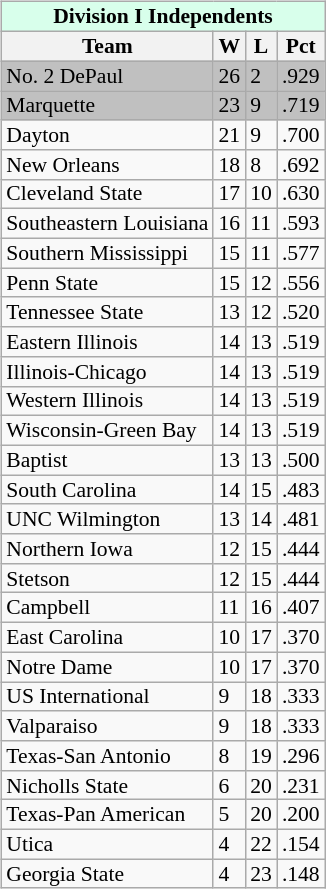<table>
<tr>
<td valign="top"><br><table class="wikitable" style="font-size:90%; line-height:90%;">
<tr>
<td align="center" colspan="4" style="background:#D8FFEB;"><strong>Division I Independents</strong></td>
</tr>
<tr>
<th>Team</th>
<th>W</th>
<th>L</th>
<th>Pct</th>
</tr>
<tr style="background:#C0C0C0;">
<td>No. 2 DePaul</td>
<td>26</td>
<td>2</td>
<td>.929</td>
</tr>
<tr style="background:#C0C0C0;">
<td>Marquette</td>
<td>23</td>
<td>9</td>
<td>.719</td>
</tr>
<tr>
<td>Dayton</td>
<td>21</td>
<td>9</td>
<td>.700</td>
</tr>
<tr>
<td>New Orleans</td>
<td>18</td>
<td>8</td>
<td>.692</td>
</tr>
<tr>
<td>Cleveland State</td>
<td>17</td>
<td>10</td>
<td>.630</td>
</tr>
<tr>
<td>Southeastern Louisiana</td>
<td>16</td>
<td>11</td>
<td>.593</td>
</tr>
<tr>
<td>Southern Mississippi</td>
<td>15</td>
<td>11</td>
<td>.577</td>
</tr>
<tr>
<td>Penn State</td>
<td>15</td>
<td>12</td>
<td>.556</td>
</tr>
<tr>
<td>Tennessee State</td>
<td>13</td>
<td>12</td>
<td>.520</td>
</tr>
<tr>
<td>Eastern Illinois</td>
<td>14</td>
<td>13</td>
<td>.519</td>
</tr>
<tr>
<td>Illinois-Chicago</td>
<td>14</td>
<td>13</td>
<td>.519</td>
</tr>
<tr>
<td>Western Illinois</td>
<td>14</td>
<td>13</td>
<td>.519</td>
</tr>
<tr>
<td>Wisconsin-Green Bay</td>
<td>14</td>
<td>13</td>
<td>.519</td>
</tr>
<tr>
<td>Baptist</td>
<td>13</td>
<td>13</td>
<td>.500</td>
</tr>
<tr>
<td>South Carolina</td>
<td>14</td>
<td>15</td>
<td>.483</td>
</tr>
<tr>
<td>UNC Wilmington</td>
<td>13</td>
<td>14</td>
<td>.481</td>
</tr>
<tr>
<td>Northern Iowa</td>
<td>12</td>
<td>15</td>
<td>.444</td>
</tr>
<tr>
<td>Stetson</td>
<td>12</td>
<td>15</td>
<td>.444</td>
</tr>
<tr>
<td>Campbell</td>
<td>11</td>
<td>16</td>
<td>.407</td>
</tr>
<tr>
<td>East Carolina</td>
<td>10</td>
<td>17</td>
<td>.370</td>
</tr>
<tr>
<td>Notre Dame</td>
<td>10</td>
<td>17</td>
<td>.370</td>
</tr>
<tr>
<td>US International</td>
<td>9</td>
<td>18</td>
<td>.333</td>
</tr>
<tr>
<td>Valparaiso</td>
<td>9</td>
<td>18</td>
<td>.333</td>
</tr>
<tr>
<td>Texas-San Antonio</td>
<td>8</td>
<td>19</td>
<td>.296</td>
</tr>
<tr>
<td>Nicholls State</td>
<td>6</td>
<td>20</td>
<td>.231</td>
</tr>
<tr>
<td>Texas-Pan American</td>
<td>5</td>
<td>20</td>
<td>.200</td>
</tr>
<tr>
<td>Utica</td>
<td>4</td>
<td>22</td>
<td>.154</td>
</tr>
<tr>
<td>Georgia State</td>
<td>4</td>
<td>23</td>
<td>.148</td>
</tr>
</table>
</td>
</tr>
</table>
